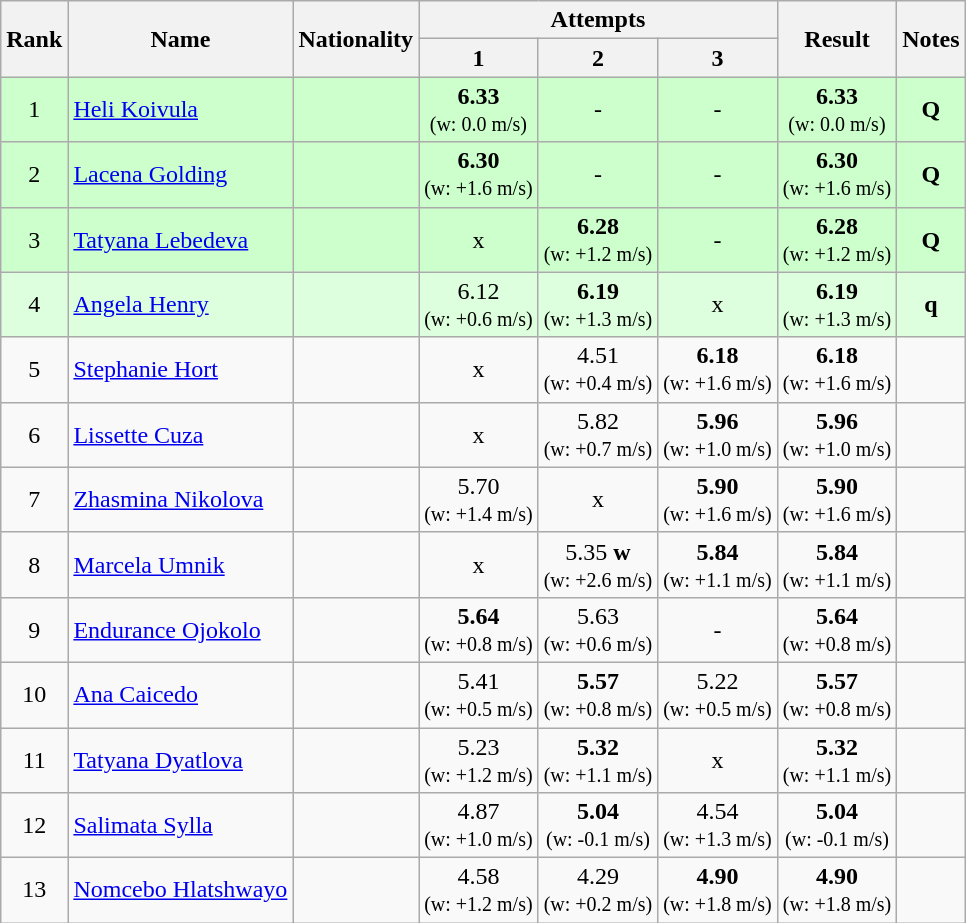<table class="wikitable sortable" style="text-align:center">
<tr>
<th rowspan=2>Rank</th>
<th rowspan=2>Name</th>
<th rowspan=2>Nationality</th>
<th colspan=3>Attempts</th>
<th rowspan=2>Result</th>
<th rowspan=2>Notes</th>
</tr>
<tr>
<th>1</th>
<th>2</th>
<th>3</th>
</tr>
<tr bgcolor=ccffcc>
<td>1</td>
<td align=left><a href='#'>Heli Koivula</a></td>
<td align=left></td>
<td><strong>6.33</strong><br><small>(w: 0.0 m/s)</small></td>
<td>-</td>
<td>-</td>
<td><strong>6.33</strong> <br><small>(w: 0.0 m/s)</small></td>
<td><strong>Q</strong></td>
</tr>
<tr bgcolor=ccffcc>
<td>2</td>
<td align=left><a href='#'>Lacena Golding</a></td>
<td align=left></td>
<td><strong>6.30</strong><br><small>(w: +1.6 m/s)</small></td>
<td>-</td>
<td>-</td>
<td><strong>6.30</strong> <br><small>(w: +1.6 m/s)</small></td>
<td><strong>Q</strong></td>
</tr>
<tr bgcolor=ccffcc>
<td>3</td>
<td align=left><a href='#'>Tatyana Lebedeva</a></td>
<td align=left></td>
<td>x</td>
<td><strong>6.28</strong><br><small>(w: +1.2 m/s)</small></td>
<td>-</td>
<td><strong>6.28</strong> <br><small>(w: +1.2 m/s)</small></td>
<td><strong>Q</strong></td>
</tr>
<tr bgcolor=ddffdd>
<td>4</td>
<td align=left><a href='#'>Angela Henry</a></td>
<td align=left></td>
<td>6.12<br><small>(w: +0.6 m/s)</small></td>
<td><strong>6.19</strong><br><small>(w: +1.3 m/s)</small></td>
<td>x</td>
<td><strong>6.19</strong> <br><small>(w: +1.3 m/s)</small></td>
<td><strong>q</strong></td>
</tr>
<tr>
<td>5</td>
<td align=left><a href='#'>Stephanie Hort</a></td>
<td align=left></td>
<td>x</td>
<td>4.51<br><small>(w: +0.4 m/s)</small></td>
<td><strong>6.18</strong><br><small>(w: +1.6 m/s)</small></td>
<td><strong>6.18</strong> <br><small>(w: +1.6 m/s)</small></td>
<td></td>
</tr>
<tr>
<td>6</td>
<td align=left><a href='#'>Lissette Cuza</a></td>
<td align=left></td>
<td>x</td>
<td>5.82<br><small>(w: +0.7 m/s)</small></td>
<td><strong>5.96</strong><br><small>(w: +1.0 m/s)</small></td>
<td><strong>5.96</strong> <br><small>(w: +1.0 m/s)</small></td>
<td></td>
</tr>
<tr>
<td>7</td>
<td align=left><a href='#'>Zhasmina Nikolova</a></td>
<td align=left></td>
<td>5.70<br><small>(w: +1.4 m/s)</small></td>
<td>x</td>
<td><strong>5.90</strong><br><small>(w: +1.6 m/s)</small></td>
<td><strong>5.90</strong> <br><small>(w: +1.6 m/s)</small></td>
<td></td>
</tr>
<tr>
<td>8</td>
<td align=left><a href='#'>Marcela Umnik</a></td>
<td align=left></td>
<td>x</td>
<td>5.35 <strong>w</strong> <br><small>(w: +2.6 m/s)</small></td>
<td><strong>5.84</strong><br><small>(w: +1.1 m/s)</small></td>
<td><strong>5.84</strong> <br><small>(w: +1.1 m/s)</small></td>
<td></td>
</tr>
<tr>
<td>9</td>
<td align=left><a href='#'>Endurance Ojokolo</a></td>
<td align=left></td>
<td><strong>5.64</strong><br><small>(w: +0.8 m/s)</small></td>
<td>5.63<br><small>(w: +0.6 m/s)</small></td>
<td>-</td>
<td><strong>5.64</strong> <br><small>(w: +0.8 m/s)</small></td>
<td></td>
</tr>
<tr>
<td>10</td>
<td align=left><a href='#'>Ana Caicedo</a></td>
<td align=left></td>
<td>5.41<br><small>(w: +0.5 m/s)</small></td>
<td><strong>5.57</strong><br><small>(w: +0.8 m/s)</small></td>
<td>5.22<br><small>(w: +0.5 m/s)</small></td>
<td><strong>5.57</strong> <br><small>(w: +0.8 m/s)</small></td>
<td></td>
</tr>
<tr>
<td>11</td>
<td align=left><a href='#'>Tatyana Dyatlova</a></td>
<td align=left></td>
<td>5.23<br><small>(w: +1.2 m/s)</small></td>
<td><strong>5.32</strong><br><small>(w: +1.1 m/s)</small></td>
<td>x</td>
<td><strong>5.32</strong> <br><small>(w: +1.1 m/s)</small></td>
<td></td>
</tr>
<tr>
<td>12</td>
<td align=left><a href='#'>Salimata Sylla</a></td>
<td align=left></td>
<td>4.87<br><small>(w: +1.0 m/s)</small></td>
<td><strong>5.04</strong><br><small>(w: -0.1 m/s)</small></td>
<td>4.54<br><small>(w: +1.3 m/s)</small></td>
<td><strong>5.04</strong> <br><small>(w: -0.1 m/s)</small></td>
<td></td>
</tr>
<tr>
<td>13</td>
<td align=left><a href='#'>Nomcebo Hlatshwayo</a></td>
<td align=left></td>
<td>4.58<br><small>(w: +1.2 m/s)</small></td>
<td>4.29<br><small>(w: +0.2 m/s)</small></td>
<td><strong>4.90</strong><br><small>(w: +1.8 m/s)</small></td>
<td><strong>4.90</strong> <br><small>(w: +1.8 m/s)</small></td>
<td></td>
</tr>
</table>
